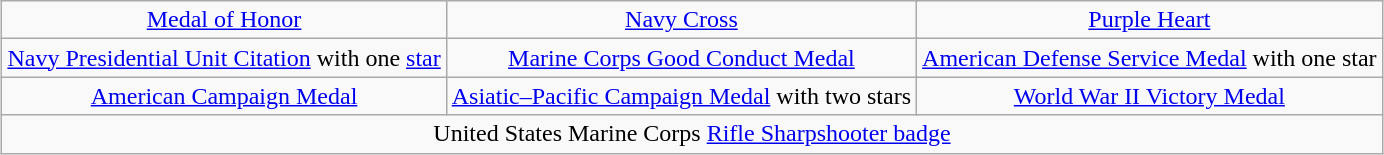<table class="wikitable" style="margin:1em auto; text-align:center;">
<tr>
<td colspan="2"><a href='#'>Medal of Honor</a></td>
<td colspan="2"><a href='#'>Navy Cross</a></td>
<td colspan="2"><a href='#'>Purple Heart</a></td>
</tr>
<tr>
<td colspan="2"><a href='#'>Navy Presidential Unit Citation</a> with one <a href='#'>star</a></td>
<td colspan="2"><a href='#'>Marine Corps Good Conduct Medal</a></td>
<td colspan="2"><a href='#'>American Defense Service Medal</a> with one star</td>
</tr>
<tr>
<td colspan="2"><a href='#'>American Campaign Medal</a></td>
<td colspan="2"><a href='#'>Asiatic–Pacific Campaign Medal</a> with two stars</td>
<td colspan="2"><a href='#'>World War II Victory Medal</a></td>
</tr>
<tr>
<td colspan=6>United States Marine Corps <a href='#'>Rifle Sharpshooter badge</a></td>
</tr>
</table>
